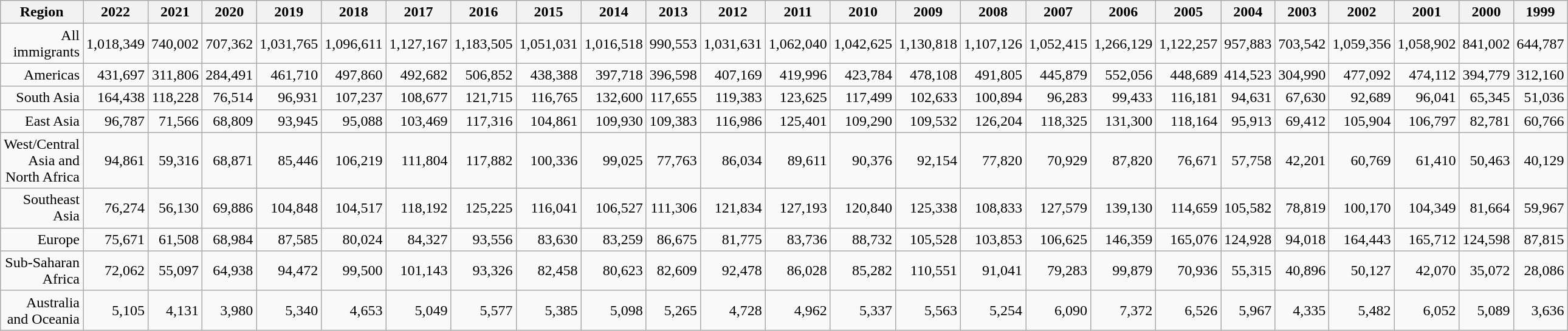<table class="wikitable" style="text-align: right;">
<tr>
<th style="width:150pt;">Region</th>
<th style="width:80pt;">2022</th>
<th style="width:80pt;">2021</th>
<th style="width:80pt;">2020</th>
<th style="width:80pt;">2019</th>
<th style="width:80pt;">2018</th>
<th style="width:80pt;">2017</th>
<th style="width:80pt;">2016</th>
<th style="width:80pt;">2015</th>
<th style="width:80pt;">2014</th>
<th style="width:80pt;">2013</th>
<th style="width:80pt;">2012</th>
<th style="width:80pt;">2011</th>
<th style="width:80pt;">2010</th>
<th style="width:80pt;">2009</th>
<th style="width:80pt;">2008</th>
<th style="width:80pt;">2007</th>
<th style="width:80pt;">2006</th>
<th style="width:80pt;">2005</th>
<th style="width:80pt;">2004</th>
<th style="width:80pt;">2003</th>
<th style="width:80pt;">2002</th>
<th style="width:80pt;">2001</th>
<th style="width:80pt;">2000</th>
<th style="width:80pt;">1999</th>
</tr>
<tr>
<td>All immigrants</td>
<td>1,018,349</td>
<td>740,002</td>
<td>707,362</td>
<td>1,031,765</td>
<td>1,096,611</td>
<td>1,127,167</td>
<td>1,183,505</td>
<td>1,051,031</td>
<td>1,016,518</td>
<td>990,553</td>
<td>1,031,631</td>
<td>1,062,040</td>
<td>1,042,625</td>
<td>1,130,818</td>
<td>1,107,126</td>
<td>1,052,415</td>
<td>1,266,129</td>
<td>1,122,257</td>
<td>957,883</td>
<td>703,542</td>
<td>1,059,356</td>
<td>1,058,902</td>
<td>841,002</td>
<td>644,787</td>
</tr>
<tr>
<td>Americas</td>
<td>431,697</td>
<td>311,806</td>
<td>284,491</td>
<td>461,710</td>
<td>497,860</td>
<td>492,682</td>
<td>506,852</td>
<td>438,388</td>
<td>397,718</td>
<td>396,598</td>
<td>407,169</td>
<td>419,996</td>
<td>423,784</td>
<td>478,108</td>
<td>491,805</td>
<td>445,879</td>
<td>552,056</td>
<td>448,689</td>
<td>414,523</td>
<td>304,990</td>
<td>477,092</td>
<td>474,112</td>
<td>394,779</td>
<td>312,160</td>
</tr>
<tr>
<td>South Asia</td>
<td>164,438</td>
<td>118,228</td>
<td>76,514</td>
<td>96,931</td>
<td>107,237</td>
<td>108,677</td>
<td>121,715</td>
<td>116,765</td>
<td>132,600</td>
<td>117,655</td>
<td>119,383</td>
<td>123,625</td>
<td>117,499</td>
<td>102,633</td>
<td>100,894</td>
<td>96,283</td>
<td>99,433</td>
<td>116,181</td>
<td>94,631</td>
<td>67,630</td>
<td>92,689</td>
<td>96,041</td>
<td>65,345</td>
<td>51,036</td>
</tr>
<tr>
<td>East Asia</td>
<td>96,787</td>
<td>71,566</td>
<td>68,809</td>
<td>93,945</td>
<td>95,088</td>
<td>103,469</td>
<td>117,316</td>
<td>104,861</td>
<td>109,930</td>
<td>109,383</td>
<td>116,986</td>
<td>125,401</td>
<td>109,290</td>
<td>109,532</td>
<td>126,204</td>
<td>118,325</td>
<td>131,300</td>
<td>118,164</td>
<td>95,913</td>
<td>69,412</td>
<td>105,904</td>
<td>106,797</td>
<td>82,781</td>
<td>60,766</td>
</tr>
<tr>
<td>West/Central Asia and North Africa</td>
<td>94,861</td>
<td>59,316</td>
<td>68,871</td>
<td>85,446</td>
<td>106,219</td>
<td>111,804</td>
<td>117,882</td>
<td>100,336</td>
<td>99,025</td>
<td>77,763</td>
<td>86,034</td>
<td>89,611</td>
<td>90,376</td>
<td>92,154</td>
<td>77,820</td>
<td>70,929</td>
<td>87,820</td>
<td>76,671</td>
<td>57,758</td>
<td>42,201</td>
<td>60,769</td>
<td>61,410</td>
<td>50,463</td>
<td>40,129</td>
</tr>
<tr>
<td>Southeast Asia</td>
<td>76,274</td>
<td>56,130</td>
<td>69,886</td>
<td>104,848</td>
<td>104,517</td>
<td>118,192</td>
<td>125,225</td>
<td>116,041</td>
<td>106,527</td>
<td>111,306</td>
<td>121,834</td>
<td>127,193</td>
<td>120,840</td>
<td>125,338</td>
<td>108,833</td>
<td>127,579</td>
<td>139,130</td>
<td>114,659</td>
<td>105,582</td>
<td>78,819</td>
<td>100,170</td>
<td>104,349</td>
<td>81,664</td>
<td>59,967</td>
</tr>
<tr>
<td>Europe</td>
<td>75,671</td>
<td>61,508</td>
<td>68,984</td>
<td>87,585</td>
<td>80,024</td>
<td>84,327</td>
<td>93,556</td>
<td>83,630</td>
<td>83,259</td>
<td>86,675</td>
<td>81,775</td>
<td>83,736</td>
<td>88,732</td>
<td>105,528</td>
<td>103,853</td>
<td>106,625</td>
<td>146,359</td>
<td>165,076</td>
<td>124,928</td>
<td>94,018</td>
<td>164,443</td>
<td>165,712</td>
<td>124,598</td>
<td>87,815</td>
</tr>
<tr>
<td>Sub-Saharan Africa</td>
<td>72,062</td>
<td>55,097</td>
<td>64,938</td>
<td>94,472</td>
<td>99,500</td>
<td>101,143</td>
<td>93,326</td>
<td>82,458</td>
<td>80,623</td>
<td>82,609</td>
<td>92,478</td>
<td>86,028</td>
<td>85,282</td>
<td>110,551</td>
<td>91,041</td>
<td>79,283</td>
<td>99,879</td>
<td>70,936</td>
<td>55,315</td>
<td>40,896</td>
<td>50,127</td>
<td>42,070</td>
<td>35,072</td>
<td>28,086</td>
</tr>
<tr>
<td>Australia and Oceania</td>
<td>5,105</td>
<td>4,131</td>
<td>3,980</td>
<td>5,340</td>
<td>4,653</td>
<td>5,049</td>
<td>5,577</td>
<td>5,385</td>
<td>5,098</td>
<td>5,265</td>
<td>4,728</td>
<td>4,962</td>
<td>5,337</td>
<td>5,563</td>
<td>5,254</td>
<td>6,090</td>
<td>7,372</td>
<td>6,526</td>
<td>5,967</td>
<td>4,335</td>
<td>5,482</td>
<td>6,052</td>
<td>5,089</td>
<td>3,636</td>
</tr>
</table>
